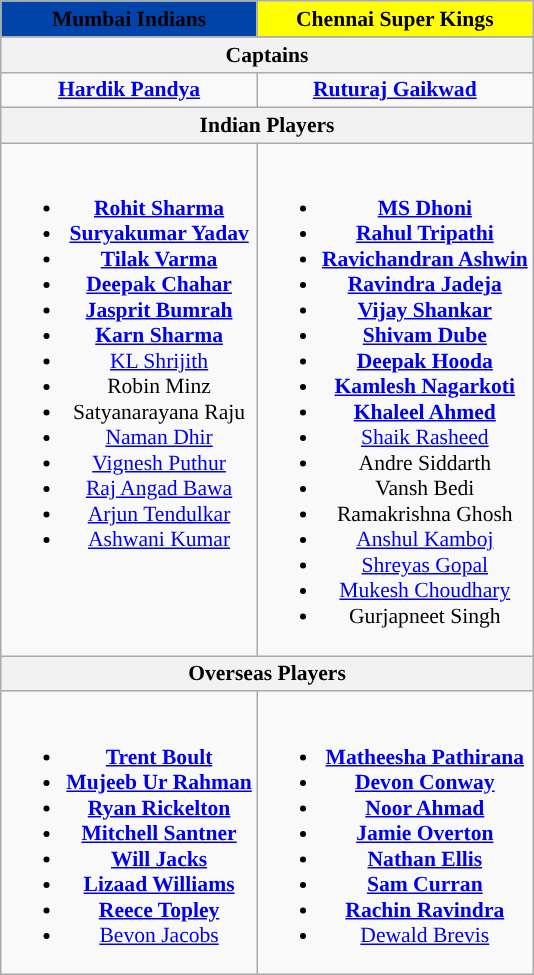<table class="wikitable" style="text-align:center;margin:auto;font-size:90%;">
<tr>
<th style="background-color:#0044AA"><span><strong>Mumbai Indians</strong></span></th>
<th style="background-color:yellow"><span><strong>Chennai Super Kings</strong></span></th>
</tr>
<tr>
</tr>
<tr class="sortbottom">
<th style="text-align: center" colspan=10><strong>Captains</strong></th>
</tr>
<tr>
<td><strong><a href='#'>Hardik Pandya</a></strong></td>
<td><strong><a href='#'>Ruturaj Gaikwad</a></strong></td>
</tr>
<tr class="sortbottom">
<th style="text-align: center" colspan=10><strong>Indian Players</strong></th>
</tr>
<tr>
<td valign="top"><br><ul><li><strong><a href='#'>Rohit Sharma</a></strong></li><li><strong><a href='#'>Suryakumar Yadav</a></strong></li><li><strong><a href='#'>Tilak Varma</a></strong></li><li><strong><a href='#'>Deepak Chahar</a></strong></li><li><strong><a href='#'>Jasprit Bumrah</a></strong></li><li><strong><a href='#'>Karn Sharma</a></strong></li><li><a href='#'>KL Shrijith</a></li><li>Robin Minz</li><li>Satyanarayana Raju</li><li><a href='#'>Naman Dhir</a></li><li><a href='#'>Vignesh Puthur</a></li><li><a href='#'>Raj Angad Bawa</a></li><li><a href='#'>Arjun Tendulkar</a></li><li><a href='#'>Ashwani Kumar</a></li></ul></td>
<td valign="top"><br><ul><li><strong><a href='#'>MS Dhoni</a></strong></li><li><strong><a href='#'>Rahul Tripathi</a></strong></li><li><strong><a href='#'>Ravichandran Ashwin</a></strong></li><li><strong><a href='#'>Ravindra Jadeja</a></strong></li><li><strong><a href='#'>Vijay Shankar</a></strong></li><li><strong><a href='#'>Shivam Dube</a></strong></li><li><strong><a href='#'>Deepak Hooda</a></strong></li><li><strong><a href='#'>Kamlesh Nagarkoti</a></strong></li><li><strong><a href='#'>Khaleel Ahmed</a></strong></li><li><a href='#'>Shaik Rasheed</a></li><li>Andre Siddarth</li><li>Vansh Bedi</li><li>Ramakrishna Ghosh</li><li><a href='#'>Anshul Kamboj</a></li><li><a href='#'>Shreyas Gopal</a></li><li><a href='#'>Mukesh Choudhary</a></li><li>Gurjapneet Singh</li></ul></td>
</tr>
<tr class="sortbottom">
<th style="text-align: center" colspan=10><strong> Overseas Players</strong></th>
</tr>
<tr>
<td valign="top"><br><ul><li><strong><a href='#'>Trent Boult</a></strong></li><li><strong><a href='#'>Mujeeb Ur Rahman</a></strong></li><li><strong><a href='#'>Ryan Rickelton</a></strong></li><li><strong><a href='#'>Mitchell Santner</a></strong></li><li><strong><a href='#'>Will Jacks</a></strong></li><li><strong><a href='#'>Lizaad Williams</a></strong></li><li><strong><a href='#'>Reece Topley</a></strong></li><li><a href='#'>Bevon Jacobs</a></li></ul></td>
<td valign="top"><br><ul><li><strong><a href='#'>Matheesha Pathirana</a></strong></li><li><strong><a href='#'>Devon Conway</a></strong></li><li><strong><a href='#'>Noor Ahmad</a></strong></li><li><strong><a href='#'>Jamie Overton</a></strong></li><li><strong><a href='#'>Nathan Ellis</a></strong></li><li><strong><a href='#'>Sam Curran</a></strong></li><li><strong><a href='#'>Rachin Ravindra</a></strong></li><li><a href='#'>Dewald Brevis</a></li></ul></td>
</tr>
</table>
